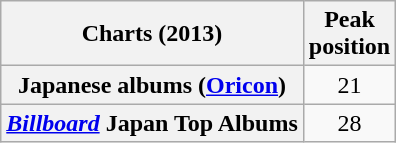<table class="wikitable sortable plainrowheaders">
<tr>
<th>Charts (2013)</th>
<th>Peak<br>position</th>
</tr>
<tr>
<th scope="row">Japanese albums (<a href='#'>Oricon</a>)</th>
<td align="center">21</td>
</tr>
<tr>
<th scope="row"><a href='#'><em>Billboard</em></a> Japan Top Albums</th>
<td align="center">28</td>
</tr>
</table>
